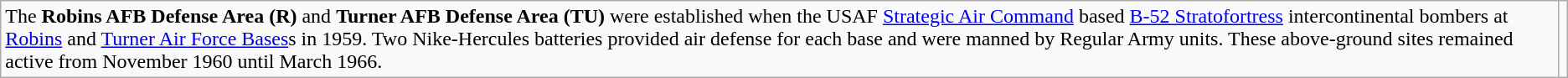<table class="wikitable borderless">
<tr valign="top">
<td>The <strong>Robins AFB Defense Area (R)</strong> and <strong>Turner AFB Defense Area (TU)</strong> were established when the USAF <a href='#'>Strategic Air Command</a> based <a href='#'>B-52 Stratofortress</a> intercontinental bombers at <a href='#'>Robins</a> and <a href='#'>Turner Air Force Bases</a>s in 1959. Two Nike-Hercules batteries provided air defense for each base and were manned by Regular Army units. These above-ground sites remained active from November 1960 until March 1966.</td>
<td></td>
</tr>
</table>
